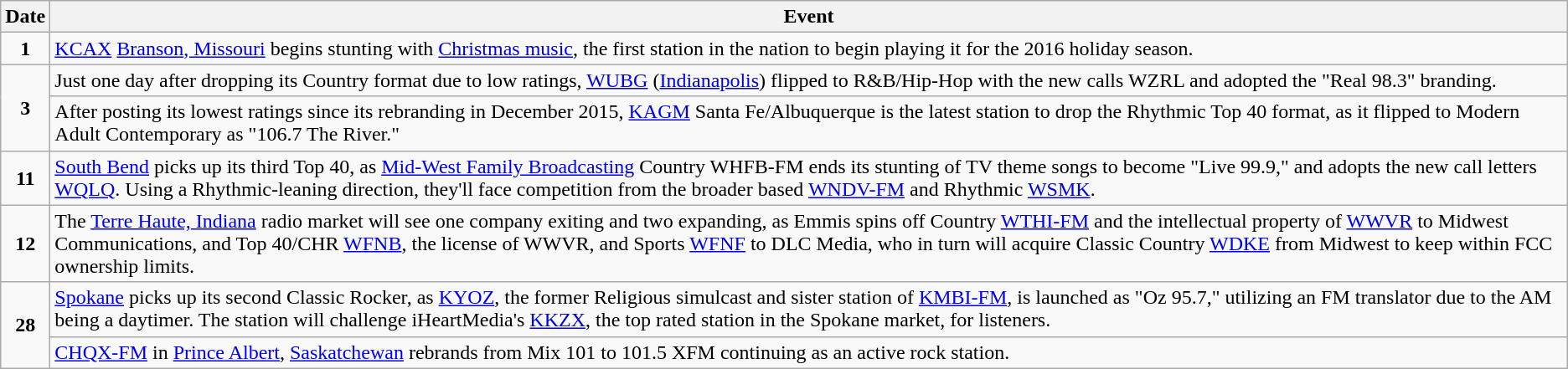<table class="wikitable">
<tr>
<th>Date</th>
<th>Event</th>
</tr>
<tr>
<td style="text-align:center;"><strong>1</strong></td>
<td><a href='#'>KCAX</a> <a href='#'>Branson, Missouri</a> begins stunting with <a href='#'>Christmas music</a>, the first station in the nation to begin playing it for the 2016 holiday season.</td>
</tr>
<tr>
<td style="text-align:center;" rowspan=2><strong>3</strong></td>
<td>Just one day after dropping its Country format due to low ratings, <a href='#'>WUBG</a> (<a href='#'>Indianapolis</a>) flipped to R&B/Hip-Hop with the new calls WZRL and adopted the "Real 98.3" branding.</td>
</tr>
<tr>
<td>After posting its lowest ratings since its rebranding in December 2015, <a href='#'>KAGM</a> Santa Fe/Albuquerque is the latest station to drop the Rhythmic Top 40 format, as it flipped to Modern Adult Contemporary as "106.7 The River."</td>
</tr>
<tr>
<td style="text-align:center;"><strong>11</strong></td>
<td><a href='#'>South Bend</a> picks up its third Top 40, as <a href='#'>Mid-West Family Broadcasting</a> Country WHFB-FM ends its stunting of TV theme songs to become "Live 99.9," and adopts the new call letters <a href='#'>WQLQ</a>. Using a Rhythmic-leaning direction, they'll face competition from the broader based <a href='#'>WNDV-FM</a> and Rhythmic <a href='#'>WSMK</a>.</td>
</tr>
<tr>
<td style="text-align:center;"><strong>12</strong></td>
<td>The <a href='#'>Terre Haute, Indiana</a> radio market will see one company exiting and two expanding, as Emmis spins off Country <a href='#'>WTHI-FM</a> and the intellectual property of <a href='#'>WWVR</a> to Midwest Communications, and Top 40/CHR <a href='#'>WFNB</a>, the license of WWVR, and Sports <a href='#'>WFNF</a> to DLC Media, who in turn will acquire Classic Country <a href='#'>WDKE</a> from Midwest to keep within FCC ownership limits.</td>
</tr>
<tr>
<td style="text-align:center;" rowspan=2><strong>28</strong></td>
<td><a href='#'>Spokane</a> picks up its second Classic Rocker, as <a href='#'>KYOZ</a>, the former Religious simulcast and sister station of <a href='#'>KMBI-FM</a>, is launched as "Oz 95.7," utilizing an FM translator due to the AM being a daytimer. The station will challenge iHeartMedia's <a href='#'>KKZX</a>, the top rated station in the Spokane market, for listeners.</td>
</tr>
<tr>
<td><a href='#'>CHQX-FM</a> in <a href='#'>Prince Albert</a>, <a href='#'>Saskatchewan</a> rebrands from Mix 101 to 101.5 XFM continuing as an active rock station.</td>
</tr>
</table>
